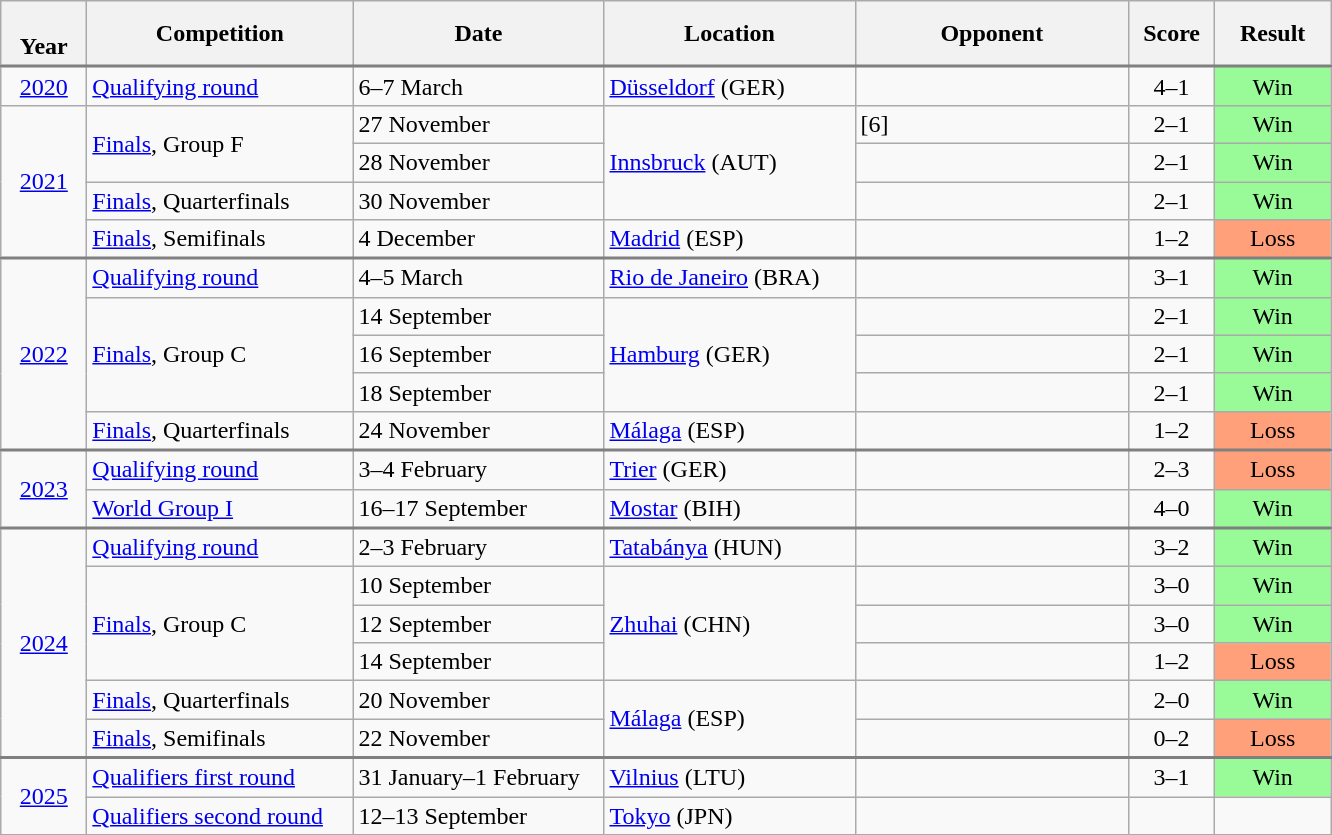<table class="wikitable collapsible nowrap">
<tr>
<th width="50"><br> Year</th>
<th width="170">Competition</th>
<th width="160">Date</th>
<th width="160">Location</th>
<th width="175">Opponent</th>
<th width="50">Score</th>
<th width="70">Result</th>
</tr>
<tr style="border-top:2px solid gray;">
<td align="center"><a href='#'>2020</a></td>
<td><a href='#'>Qualifying round</a></td>
<td>6–7 March</td>
<td><a href='#'>Düsseldorf</a> (GER)</td>
<td></td>
<td align="center">4–1</td>
<td align="center" bgcolor="98FB98">Win</td>
</tr>
<tr>
<td align="center" rowspan=4><a href='#'>2021</a></td>
<td rowspan=2><a href='#'>Finals</a>, Group F</td>
<td>27 November</td>
<td rowspan=3><a href='#'>Innsbruck</a> (AUT)</td>
<td> [6]</td>
<td align="center">2–1</td>
<td align="center" bgcolor="#98FB98">Win</td>
</tr>
<tr>
<td>28 November</td>
<td></td>
<td align="center">2–1</td>
<td align="center" bgcolor="#98FB98">Win</td>
</tr>
<tr>
<td><a href='#'>Finals</a>, Quarterfinals</td>
<td>30 November</td>
<td></td>
<td align="center">2–1</td>
<td align="center" bgcolor="#98FB98">Win</td>
</tr>
<tr>
<td><a href='#'>Finals</a>, Semifinals</td>
<td>4 December</td>
<td><a href='#'>Madrid</a> (ESP)</td>
<td></td>
<td align="center">1–2</td>
<td align="center" bgcolor="#FFA07A">Loss</td>
</tr>
<tr style="border-top:2px solid gray;">
<td align="center" rowspan=5><a href='#'>2022</a></td>
<td><a href='#'>Qualifying round</a></td>
<td>4–5 March</td>
<td><a href='#'>Rio de Janeiro</a> (BRA)</td>
<td></td>
<td align="center">3–1</td>
<td align="center"  bgcolor="#98FB98">Win</td>
</tr>
<tr>
<td rowspan=3><a href='#'>Finals</a>, Group C</td>
<td>14 September</td>
<td rowspan=3><a href='#'>Hamburg</a> (GER)</td>
<td></td>
<td align="center">2–1</td>
<td align="center" bgcolor="#98FB98">Win</td>
</tr>
<tr>
<td>16 September</td>
<td></td>
<td align="center">2–1</td>
<td align="center" bgcolor="#98FB98">Win</td>
</tr>
<tr>
<td>18 September</td>
<td></td>
<td align="center">2–1</td>
<td align="center" bgcolor="#98FB98">Win</td>
</tr>
<tr>
<td><a href='#'>Finals</a>, Quarterfinals</td>
<td>24 November</td>
<td><a href='#'>Málaga</a> (ESP)</td>
<td></td>
<td align="center">1–2</td>
<td align="center" bgcolor="#FFA07A">Loss</td>
</tr>
<tr style="border-top:2px solid gray;">
<td align="center" rowspan=2><a href='#'>2023</a></td>
<td><a href='#'>Qualifying round</a></td>
<td>3–4 February</td>
<td><a href='#'>Trier</a> (GER)</td>
<td></td>
<td align="center">2–3</td>
<td align="center" bgcolor="#FFA07A">Loss</td>
</tr>
<tr>
<td><a href='#'>World Group I</a></td>
<td>16–17 September</td>
<td><a href='#'>Mostar</a> (BIH)</td>
<td></td>
<td align="center">4–0</td>
<td align="center" bgcolor="#98FB98">Win</td>
</tr>
<tr style="border-top:2px solid gray;">
<td align="center" rowspan=6><a href='#'>2024</a></td>
<td><a href='#'>Qualifying round</a></td>
<td>2–3 February</td>
<td><a href='#'>Tatabánya</a> (HUN)</td>
<td></td>
<td align="center">3–2</td>
<td align="center" bgcolor="#98FB98">Win</td>
</tr>
<tr>
<td rowspan=3><a href='#'>Finals</a>, Group C</td>
<td>10 September</td>
<td rowspan=3><a href='#'>Zhuhai</a> (CHN)</td>
<td></td>
<td align="center">3–0</td>
<td align="center" bgcolor="#98FB98">Win</td>
</tr>
<tr>
<td>12 September</td>
<td></td>
<td align="center">3–0</td>
<td align="center" bgcolor="#98FB98">Win</td>
</tr>
<tr>
<td>14 September</td>
<td></td>
<td align="center">1–2</td>
<td align="center" bgcolor="#FFA07A">Loss</td>
</tr>
<tr>
<td><a href='#'>Finals</a>, Quarterfinals</td>
<td>20 November</td>
<td rowspan=2><a href='#'>Málaga</a> (ESP)</td>
<td></td>
<td align="center">2–0</td>
<td align="center" bgcolor="#98FB98">Win</td>
</tr>
<tr>
<td><a href='#'>Finals</a>, Semifinals</td>
<td>22 November</td>
<td></td>
<td align="center">0–2</td>
<td align="center" bgcolor="#FFA07A">Loss</td>
</tr>
<tr style="border-top:2px solid gray;">
<td align="center" rowspan=2><a href='#'>2025</a></td>
<td><a href='#'>Qualifiers first round</a></td>
<td>31 January–1 February</td>
<td><a href='#'>Vilnius</a> (LTU)</td>
<td></td>
<td align="center">3–1</td>
<td align="center" bgcolor="#98FB98">Win</td>
</tr>
<tr>
<td><a href='#'>Qualifiers second round</a></td>
<td>12–13 September</td>
<td><a href='#'>Tokyo</a> (JPN)</td>
<td></td>
<td align="center"></td>
<td align="center" bgcolor=></td>
</tr>
</table>
